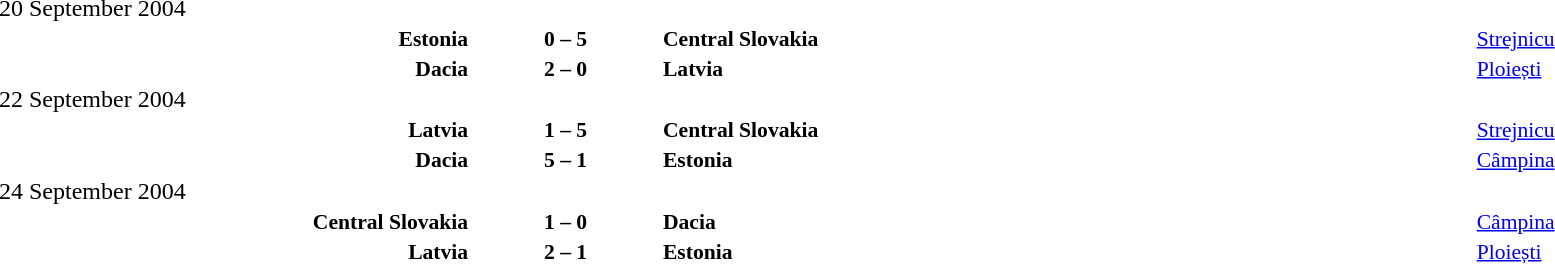<table width=100% cellspacing=1>
<tr>
<th width=25%></th>
<th width=10%></th>
<th></th>
</tr>
<tr>
<td>20 September 2004</td>
</tr>
<tr style=font-size:90%>
<td align=right><strong>Estonia</strong></td>
<td align=center><strong>0 – 5</strong></td>
<td><strong>Central Slovakia</strong></td>
<td><a href='#'>Strejnicu</a></td>
</tr>
<tr style=font-size:90%>
<td align=right><strong>Dacia</strong></td>
<td align=center><strong>2 – 0</strong></td>
<td><strong>Latvia</strong></td>
<td><a href='#'>Ploiești</a></td>
</tr>
<tr>
<td>22 September 2004</td>
</tr>
<tr style=font-size:90%>
<td align=right><strong>Latvia</strong></td>
<td align=center><strong>1 – 5</strong></td>
<td><strong>Central Slovakia</strong></td>
<td><a href='#'>Strejnicu</a></td>
</tr>
<tr style=font-size:90%>
<td align=right><strong>Dacia</strong></td>
<td align=center><strong>5 – 1</strong></td>
<td><strong>Estonia</strong></td>
<td><a href='#'>Câmpina</a></td>
</tr>
<tr>
<td>24 September 2004</td>
</tr>
<tr style=font-size:90%>
<td align=right><strong>Central Slovakia</strong></td>
<td align=center><strong>1 – 0</strong></td>
<td><strong>Dacia</strong></td>
<td><a href='#'>Câmpina</a></td>
</tr>
<tr style=font-size:90%>
<td align=right><strong>Latvia</strong></td>
<td align=center><strong>2 – 1</strong></td>
<td><strong>Estonia</strong></td>
<td><a href='#'>Ploiești</a></td>
</tr>
</table>
